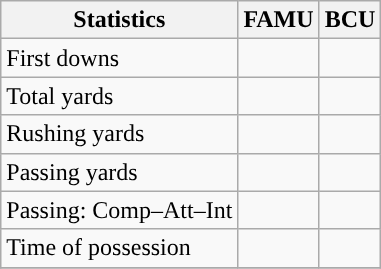<table class="wikitable" style="float: left;">
<tr>
<th>Statistics</th>
<th>FAMU</th>
<th>BCU</th>
</tr>
<tr>
<td>First downs</td>
<td></td>
<td></td>
</tr>
<tr>
<td>Total yards</td>
<td></td>
<td></td>
</tr>
<tr>
<td>Rushing yards</td>
<td></td>
<td></td>
</tr>
<tr>
<td>Passing yards</td>
<td></td>
<td></td>
</tr>
<tr>
<td>Passing: Comp–Att–Int</td>
<td></td>
<td></td>
</tr>
<tr>
<td>Time of possession</td>
<td></td>
<td></td>
</tr>
<tr>
</tr>
</table>
